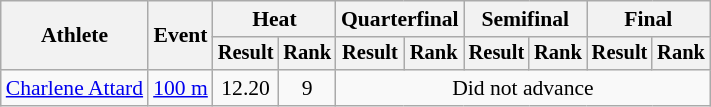<table class="wikitable" style="font-size:90%">
<tr>
<th rowspan="2">Athlete</th>
<th rowspan="2">Event</th>
<th colspan="2">Heat</th>
<th colspan="2">Quarterfinal</th>
<th colspan="2">Semifinal</th>
<th colspan="2">Final</th>
</tr>
<tr style="font-size:95%">
<th scope="col">Result</th>
<th scope="col">Rank</th>
<th scope="col">Result</th>
<th scope="col">Rank</th>
<th scope="col">Result</th>
<th scope="col">Rank</th>
<th scope="col">Result</th>
<th scope="col">Rank</th>
</tr>
<tr align=center>
<td align=left><a href='#'>Charlene Attard</a></td>
<td align=left><a href='#'>100 m</a></td>
<td>12.20</td>
<td>9</td>
<td colspan=6>Did not advance</td>
</tr>
</table>
